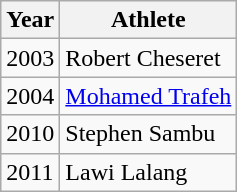<table class="wikitable">
<tr>
<th>Year</th>
<th>Athlete</th>
</tr>
<tr>
<td>2003</td>
<td>Robert Cheseret</td>
</tr>
<tr>
<td>2004</td>
<td><a href='#'>Mohamed Trafeh</a></td>
</tr>
<tr>
<td>2010</td>
<td>Stephen Sambu</td>
</tr>
<tr>
<td>2011</td>
<td>Lawi Lalang</td>
</tr>
</table>
